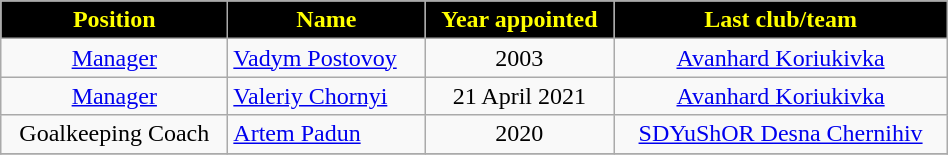<table class="wikitable" style="text-align:center;width:50%;">
<tr>
<th style=background:black;color:yellow>Position</th>
<th style=background:black;color:yellow>Name</th>
<th style=background:black;color:yellow>Year appointed</th>
<th style=background:black;color:yellow>Last club/team</th>
</tr>
<tr>
<td><a href='#'>Manager</a></td>
<td align=left> <a href='#'>Vadym Postovoy</a></td>
<td>2003</td>
<td><a href='#'>Avanhard Koriukivka</a></td>
</tr>
<tr>
<td><a href='#'>Manager</a></td>
<td align=left> <a href='#'>Valeriy Chornyi</a></td>
<td>21 April 2021</td>
<td><a href='#'>Avanhard Koriukivka</a></td>
</tr>
<tr>
<td>Goalkeeping Coach</td>
<td align=left> <a href='#'>Artem Padun</a></td>
<td>2020</td>
<td><a href='#'>SDYuShOR Desna Chernihiv</a></td>
</tr>
<tr>
</tr>
</table>
